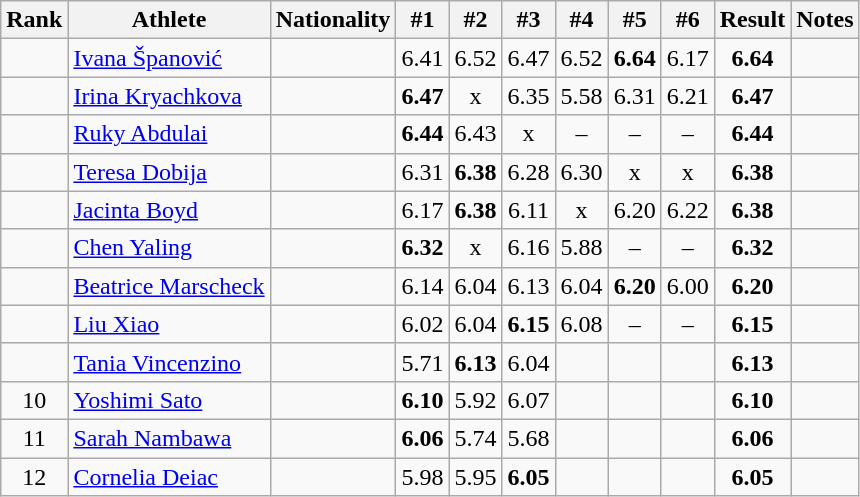<table class="wikitable sortable" style="text-align:center">
<tr>
<th>Rank</th>
<th>Athlete</th>
<th>Nationality</th>
<th>#1</th>
<th>#2</th>
<th>#3</th>
<th>#4</th>
<th>#5</th>
<th>#6</th>
<th>Result</th>
<th>Notes</th>
</tr>
<tr>
<td></td>
<td align="left"><a href='#'>Ivana Španović</a></td>
<td align=left></td>
<td>6.41</td>
<td>6.52</td>
<td>6.47</td>
<td>6.52</td>
<td><strong>6.64</strong></td>
<td>6.17</td>
<td><strong>6.64</strong></td>
<td></td>
</tr>
<tr>
<td></td>
<td align="left"><a href='#'>Irina Kryachkova</a></td>
<td align=left></td>
<td><strong>6.47</strong></td>
<td>x</td>
<td>6.35</td>
<td>5.58</td>
<td>6.31</td>
<td>6.21</td>
<td><strong>6.47</strong></td>
<td></td>
</tr>
<tr>
<td></td>
<td align="left"><a href='#'>Ruky Abdulai</a></td>
<td align=left></td>
<td><strong>6.44</strong></td>
<td>6.43</td>
<td>x</td>
<td>–</td>
<td>–</td>
<td>–</td>
<td><strong>6.44</strong></td>
<td></td>
</tr>
<tr>
<td></td>
<td align="left"><a href='#'>Teresa Dobija</a></td>
<td align=left></td>
<td>6.31</td>
<td><strong>6.38</strong></td>
<td>6.28</td>
<td>6.30</td>
<td>x</td>
<td>x</td>
<td><strong>6.38</strong></td>
<td></td>
</tr>
<tr>
<td></td>
<td align="left"><a href='#'>Jacinta Boyd</a></td>
<td align=left></td>
<td>6.17</td>
<td><strong>6.38</strong></td>
<td>6.11</td>
<td>x</td>
<td>6.20</td>
<td>6.22</td>
<td><strong>6.38</strong></td>
<td></td>
</tr>
<tr>
<td></td>
<td align="left"><a href='#'>Chen Yaling</a></td>
<td align=left></td>
<td><strong>6.32</strong></td>
<td>x</td>
<td>6.16</td>
<td>5.88</td>
<td>–</td>
<td>–</td>
<td><strong>6.32</strong></td>
<td></td>
</tr>
<tr>
<td></td>
<td align="left"><a href='#'>Beatrice Marscheck</a></td>
<td align=left></td>
<td>6.14</td>
<td>6.04</td>
<td>6.13</td>
<td>6.04</td>
<td><strong>6.20</strong></td>
<td>6.00</td>
<td><strong>6.20</strong></td>
<td></td>
</tr>
<tr>
<td></td>
<td align="left"><a href='#'>Liu Xiao</a></td>
<td align=left></td>
<td>6.02</td>
<td>6.04</td>
<td><strong>6.15</strong></td>
<td>6.08</td>
<td>–</td>
<td>–</td>
<td><strong>6.15</strong></td>
<td></td>
</tr>
<tr>
<td></td>
<td align="left"><a href='#'>Tania Vincenzino</a></td>
<td align=left></td>
<td>5.71</td>
<td><strong>6.13</strong></td>
<td>6.04</td>
<td></td>
<td></td>
<td></td>
<td><strong>6.13</strong></td>
<td></td>
</tr>
<tr>
<td>10</td>
<td align="left"><a href='#'>Yoshimi Sato</a></td>
<td align=left></td>
<td><strong>6.10</strong></td>
<td>5.92</td>
<td>6.07</td>
<td></td>
<td></td>
<td></td>
<td><strong>6.10</strong></td>
<td></td>
</tr>
<tr>
<td>11</td>
<td align="left"><a href='#'>Sarah Nambawa</a></td>
<td align=left></td>
<td><strong>6.06</strong></td>
<td>5.74</td>
<td>5.68</td>
<td></td>
<td></td>
<td></td>
<td><strong>6.06</strong></td>
<td></td>
</tr>
<tr>
<td>12</td>
<td align="left"><a href='#'>Cornelia Deiac</a></td>
<td align=left></td>
<td>5.98</td>
<td>5.95</td>
<td><strong>6.05</strong></td>
<td></td>
<td></td>
<td></td>
<td><strong>6.05</strong></td>
<td></td>
</tr>
</table>
